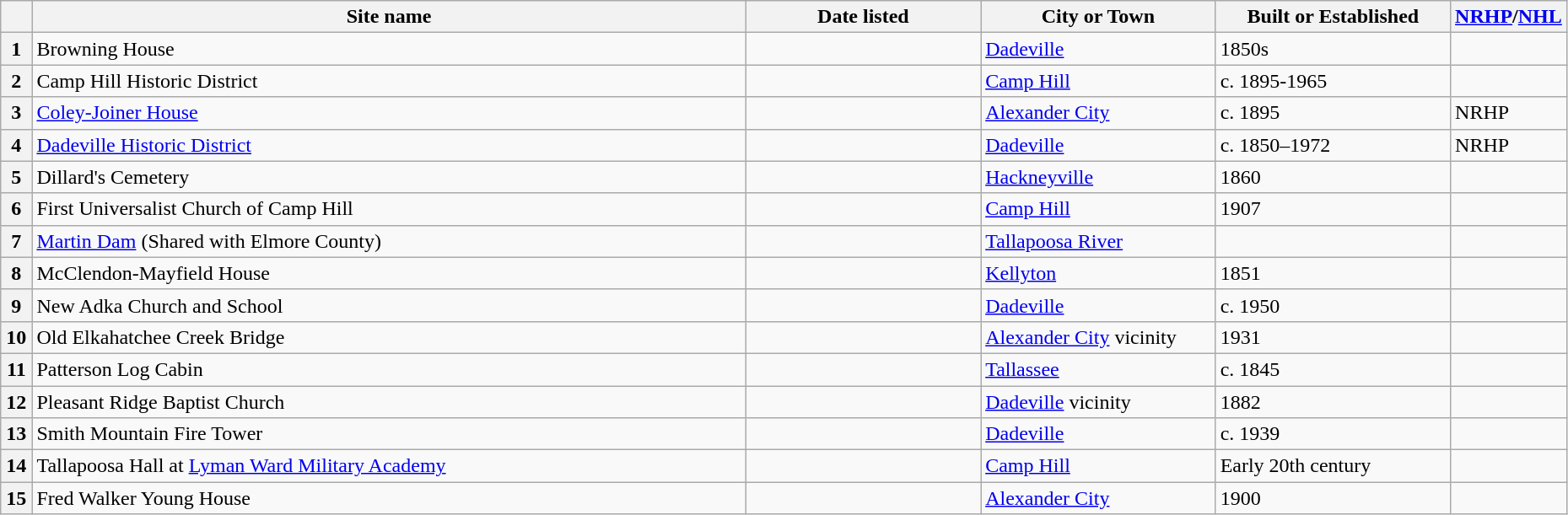<table class="wikitable" style="width:98%">
<tr>
<th width = 2% ></th>
<th><strong>Site name</strong></th>
<th width = 15% ><strong>Date listed</strong></th>
<th width = 15% ><strong>City or Town</strong></th>
<th width = 15% ><strong>Built or Established</strong></th>
<th width = 5%  ><strong><a href='#'>NRHP</a>/<a href='#'>NHL</a></strong></th>
</tr>
<tr ->
<th>1</th>
<td>Browning House</td>
<td></td>
<td><a href='#'>Dadeville</a></td>
<td>1850s</td>
<td></td>
</tr>
<tr ->
<th>2</th>
<td>Camp Hill Historic District</td>
<td></td>
<td><a href='#'>Camp Hill</a></td>
<td>c. 1895-1965</td>
<td></td>
</tr>
<tr ->
<th>3</th>
<td><a href='#'>Coley-Joiner House</a></td>
<td></td>
<td><a href='#'>Alexander City</a></td>
<td>c. 1895</td>
<td>NRHP</td>
</tr>
<tr ->
<th>4</th>
<td><a href='#'>Dadeville Historic District</a></td>
<td></td>
<td><a href='#'>Dadeville</a></td>
<td>c. 1850–1972</td>
<td>NRHP</td>
</tr>
<tr ->
<th>5</th>
<td>Dillard's Cemetery</td>
<td></td>
<td><a href='#'>Hackneyville</a></td>
<td>1860</td>
<td></td>
</tr>
<tr ->
<th>6</th>
<td>First Universalist Church of Camp Hill</td>
<td></td>
<td><a href='#'>Camp Hill</a></td>
<td>1907</td>
<td></td>
</tr>
<tr ->
<th>7</th>
<td><a href='#'>Martin Dam</a> (Shared with Elmore County)</td>
<td></td>
<td><a href='#'>Tallapoosa River</a></td>
<td></td>
<td></td>
</tr>
<tr ->
<th>8</th>
<td>McClendon-Mayfield House</td>
<td></td>
<td><a href='#'>Kellyton</a></td>
<td>1851</td>
<td></td>
</tr>
<tr ->
<th>9</th>
<td>New Adka Church and School</td>
<td></td>
<td><a href='#'>Dadeville</a></td>
<td>c. 1950</td>
<td></td>
</tr>
<tr ->
<th>10</th>
<td>Old Elkahatchee Creek Bridge</td>
<td></td>
<td><a href='#'>Alexander City</a> vicinity</td>
<td>1931</td>
<td></td>
</tr>
<tr ->
<th>11</th>
<td>Patterson Log Cabin</td>
<td></td>
<td><a href='#'>Tallassee</a></td>
<td>c. 1845</td>
<td></td>
</tr>
<tr ->
<th>12</th>
<td>Pleasant Ridge Baptist Church</td>
<td></td>
<td><a href='#'>Dadeville</a> vicinity</td>
<td>1882</td>
<td></td>
</tr>
<tr ->
<th>13</th>
<td>Smith Mountain Fire Tower</td>
<td></td>
<td><a href='#'>Dadeville</a></td>
<td>c. 1939</td>
<td></td>
</tr>
<tr ->
<th>14</th>
<td>Tallapoosa Hall at <a href='#'>Lyman Ward Military Academy</a></td>
<td></td>
<td><a href='#'>Camp Hill</a></td>
<td>Early 20th century</td>
<td></td>
</tr>
<tr ->
<th>15</th>
<td>Fred Walker Young House</td>
<td></td>
<td><a href='#'>Alexander City</a></td>
<td>1900</td>
<td></td>
</tr>
</table>
